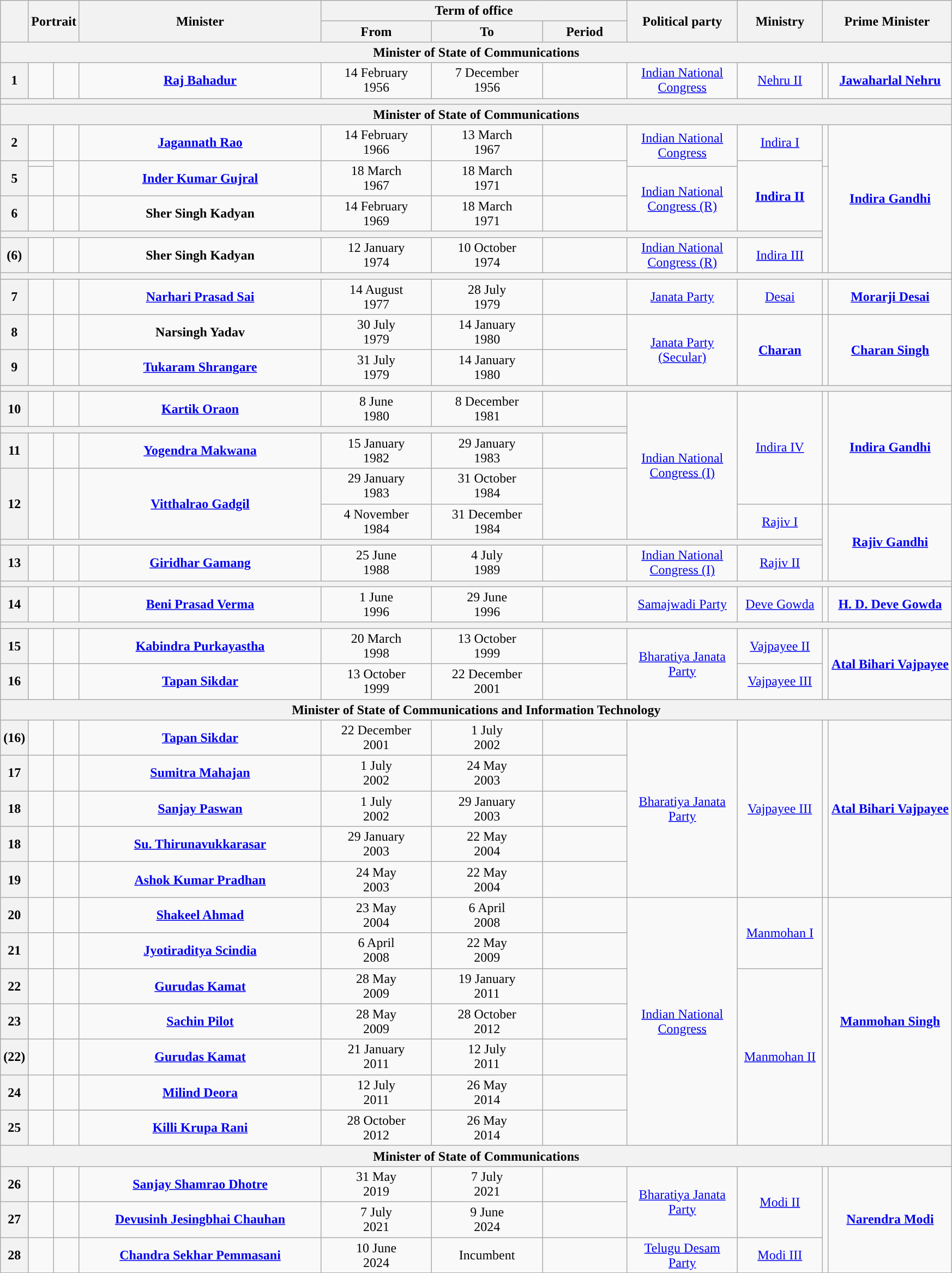<table class="wikitable" style="text-align:center">
<tr>
<th rowspan="2"></th>
<th rowspan="2" colspan="2">Portrait</th>
<th rowspan="2" style="width:18em">Minister<br></th>
<th colspan="3">Term of office</th>
<th rowspan="2" style="width:8em">Political party</th>
<th rowspan="2" style="width:6em">Ministry</th>
<th rowspan="2" colspan="2">Prime Minister</th>
</tr>
<tr>
<th style="width:8em">From</th>
<th style="width:8em">To</th>
<th style="width:6em">Period</th>
</tr>
<tr>
<th colspan="11">Minister of State of Communications</th>
</tr>
<tr>
<th>1</th>
<td></td>
<td></td>
<td><strong><a href='#'>Raj Bahadur</a></strong><br></td>
<td>14 February<br>1956</td>
<td>7 December<br>1956</td>
<td><strong></strong></td>
<td><a href='#'>Indian National Congress</a></td>
<td><a href='#'>Nehru II</a></td>
<td></td>
<td style="width:9em"><strong><a href='#'>Jawaharlal Nehru</a></strong></td>
</tr>
<tr>
<th colspan="11"></th>
</tr>
<tr>
<th colspan="11">Minister of State of Communications</th>
</tr>
<tr>
<th>2</th>
<td></td>
<td></td>
<td><strong><a href='#'>Jagannath Rao</a></strong><br></td>
<td>14 February<br>1966</td>
<td>13 March<br>1967</td>
<td><strong></strong></td>
<td rowspan="2"><a href='#'>Indian National Congress</a></td>
<td><a href='#'>Indira I</a></td>
<td rowspan="2"></td>
<td rowspan="6"><strong><a href='#'>Indira Gandhi</a></strong></td>
</tr>
<tr>
<th rowspan="2">5</th>
<td></td>
<td rowspan="2"></td>
<td rowspan="2"><strong><a href='#'>Inder Kumar Gujral</a></strong><br></td>
<td rowspan="2">18 March<br>1967</td>
<td rowspan="2">18 March<br>1971</td>
<td rowspan="2"><strong></strong></td>
<td rowspan="3"><strong><a href='#'>Indira II</a></strong></td>
</tr>
<tr>
<td></td>
<td rowspan="2"><a href='#'>Indian National Congress (R)</a></td>
<td rowspan="4"></td>
</tr>
<tr>
<th>6</th>
<td></td>
<td></td>
<td><strong>Sher Singh Kadyan</strong><br></td>
<td>14 February<br>1969</td>
<td>18 March<br>1971</td>
<td><strong></strong></td>
</tr>
<tr>
<th colspan="9"></th>
</tr>
<tr>
<th>(6)</th>
<td></td>
<td></td>
<td><strong>Sher Singh Kadyan</strong><br></td>
<td>12 January<br>1974</td>
<td>10 October<br>1974</td>
<td><strong></strong></td>
<td><a href='#'>Indian National Congress (R)</a></td>
<td><a href='#'>Indira III</a></td>
</tr>
<tr>
<th colspan="11"></th>
</tr>
<tr>
<th>7</th>
<td></td>
<td></td>
<td><strong><a href='#'>Narhari Prasad Sai</a></strong><br></td>
<td>14 August<br>1977</td>
<td>28 July<br>1979</td>
<td><strong></strong></td>
<td><a href='#'>Janata Party</a></td>
<td><a href='#'>Desai</a></td>
<td></td>
<td><strong><a href='#'>Morarji Desai</a></strong></td>
</tr>
<tr>
<th>8</th>
<td></td>
<td></td>
<td><strong>Narsingh Yadav</strong><br></td>
<td>30 July<br>1979</td>
<td>14 January<br>1980</td>
<td><strong></strong></td>
<td rowspan="2"><a href='#'>Janata Party (Secular)</a></td>
<td rowspan="2"><strong><a href='#'>Charan</a></strong></td>
<td rowspan="2"></td>
<td rowspan="2"><strong><a href='#'>Charan Singh</a></strong></td>
</tr>
<tr>
<th>9</th>
<td></td>
<td></td>
<td><strong><a href='#'>Tukaram Shrangare</a></strong><br></td>
<td>31 July<br>1979</td>
<td>14 January<br>1980</td>
<td><strong></strong></td>
</tr>
<tr>
<th colspan="11"></th>
</tr>
<tr>
<th>10</th>
<td></td>
<td></td>
<td><strong><a href='#'>Kartik Oraon</a></strong><br></td>
<td>8 June<br>1980</td>
<td>8 December<br>1981<br></td>
<td><strong></strong></td>
<td rowspan="5"><a href='#'>Indian National Congress (I)</a></td>
<td rowspan="4"><a href='#'>Indira IV</a></td>
<td rowspan="4"></td>
<td rowspan="4"><strong><a href='#'>Indira Gandhi</a></strong></td>
</tr>
<tr>
<th colspan="7"></th>
</tr>
<tr>
<th>11</th>
<td></td>
<td></td>
<td><strong><a href='#'>Yogendra Makwana</a></strong><br></td>
<td>15 January<br>1982</td>
<td>29 January<br>1983</td>
<td><strong></strong></td>
</tr>
<tr>
<th rowspan="2">12</th>
<td rowspan="2"></td>
<td rowspan="2"></td>
<td rowspan="2"><strong><a href='#'>Vitthalrao Gadgil</a></strong><br></td>
<td>29 January<br>1983</td>
<td>31 October<br>1984</td>
<td rowspan="2"><strong></strong></td>
</tr>
<tr>
<td>4 November<br>1984</td>
<td>31 December<br>1984</td>
<td><a href='#'>Rajiv I</a></td>
<td rowspan="3"></td>
<td rowspan="3"><strong><a href='#'>Rajiv Gandhi</a></strong></td>
</tr>
<tr>
<th colspan="9"></th>
</tr>
<tr>
<th>13</th>
<td></td>
<td></td>
<td><strong><a href='#'>Giridhar Gamang</a></strong><br></td>
<td>25 June<br>1988</td>
<td>4 July<br>1989</td>
<td><strong></strong></td>
<td><a href='#'>Indian National Congress (I)</a></td>
<td><a href='#'>Rajiv II</a></td>
</tr>
<tr>
<th colspan="11"></th>
</tr>
<tr>
<th>14</th>
<td></td>
<td></td>
<td><strong><a href='#'>Beni Prasad Verma</a></strong><br></td>
<td>1 June<br>1996</td>
<td>29 June<br>1996</td>
<td><strong></strong></td>
<td><a href='#'>Samajwadi Party</a></td>
<td><a href='#'>Deve Gowda</a></td>
<td></td>
<td><strong><a href='#'>H. D. Deve Gowda</a></strong></td>
</tr>
<tr>
<th colspan="11"></th>
</tr>
<tr>
<th>15</th>
<td></td>
<td></td>
<td><strong><a href='#'>Kabindra Purkayastha</a></strong><br></td>
<td>20 March<br>1998</td>
<td>13 October<br>1999</td>
<td><strong></strong></td>
<td rowspan="2"><a href='#'>Bharatiya Janata Party</a></td>
<td><a href='#'>Vajpayee II</a></td>
<td rowspan="2"></td>
<td rowspan="2"><strong><a href='#'>Atal Bihari Vajpayee</a></strong></td>
</tr>
<tr>
<th>16</th>
<td></td>
<td></td>
<td><strong><a href='#'>Tapan Sikdar</a></strong><br></td>
<td>13 October<br>1999</td>
<td>22 December<br>2001</td>
<td><strong></strong></td>
<td><a href='#'>Vajpayee III</a></td>
</tr>
<tr>
<th colspan="11">Minister of State of Communications and Information Technology</th>
</tr>
<tr>
<th>(16)</th>
<td></td>
<td></td>
<td><strong><a href='#'>Tapan Sikdar</a></strong><br></td>
<td>22 December<br>2001</td>
<td>1 July<br>2002</td>
<td><strong></strong></td>
<td rowspan="5"><a href='#'>Bharatiya Janata Party</a></td>
<td rowspan="5"><a href='#'>Vajpayee III</a></td>
<td rowspan="5"></td>
<td rowspan="5"><strong><a href='#'>Atal Bihari Vajpayee</a></strong></td>
</tr>
<tr>
<th>17</th>
<td></td>
<td></td>
<td><strong><a href='#'>Sumitra Mahajan</a></strong><br></td>
<td>1 July<br>2002</td>
<td>24 May<br>2003</td>
<td><strong></strong></td>
</tr>
<tr>
<th>18</th>
<td></td>
<td></td>
<td><strong><a href='#'>Sanjay Paswan</a></strong><br></td>
<td>1 July<br>2002</td>
<td>29 January<br>2003</td>
<td><strong></strong></td>
</tr>
<tr>
<th>18</th>
<td></td>
<td></td>
<td><strong><a href='#'>Su. Thirunavukkarasar</a></strong><br></td>
<td>29 January<br>2003</td>
<td>22 May<br>2004</td>
<td><strong></strong></td>
</tr>
<tr>
<th>19</th>
<td></td>
<td></td>
<td><strong><a href='#'>Ashok Kumar Pradhan</a></strong><br></td>
<td>24 May<br>2003</td>
<td>22 May<br>2004</td>
<td><strong></strong></td>
</tr>
<tr>
<th>20</th>
<td></td>
<td></td>
<td><strong><a href='#'>Shakeel Ahmad</a></strong><br></td>
<td>23 May<br>2004</td>
<td>6 April<br>2008</td>
<td><strong></strong></td>
<td rowspan="7"><a href='#'>Indian National Congress</a></td>
<td rowspan="2"><a href='#'>Manmohan I</a></td>
<td rowspan="7"></td>
<td rowspan="7"><strong><a href='#'>Manmohan Singh</a></strong></td>
</tr>
<tr>
<th>21</th>
<td></td>
<td></td>
<td><strong><a href='#'>Jyotiraditya Scindia</a></strong><br></td>
<td>6 April<br>2008</td>
<td>22 May<br>2009</td>
<td><strong></strong></td>
</tr>
<tr>
<th>22</th>
<td></td>
<td></td>
<td><strong><a href='#'>Gurudas Kamat</a></strong><br></td>
<td>28 May<br>2009</td>
<td>19 January<br>2011</td>
<td><strong></strong></td>
<td rowspan="5"><a href='#'>Manmohan II</a></td>
</tr>
<tr>
<th>23</th>
<td></td>
<td></td>
<td><strong><a href='#'>Sachin Pilot</a></strong><br></td>
<td>28 May<br>2009</td>
<td>28 October<br>2012</td>
<td><strong></strong></td>
</tr>
<tr>
<th>(22)</th>
<td></td>
<td></td>
<td><strong><a href='#'>Gurudas Kamat</a></strong><br></td>
<td>21 January<br>2011</td>
<td>12 July<br>2011</td>
<td><strong></strong></td>
</tr>
<tr>
<th>24</th>
<td></td>
<td></td>
<td><strong><a href='#'>Milind Deora</a></strong><br></td>
<td>12 July<br>2011</td>
<td>26 May<br>2014</td>
<td><strong></strong></td>
</tr>
<tr>
<th>25</th>
<td></td>
<td></td>
<td><strong><a href='#'>Killi Krupa Rani</a></strong><br></td>
<td>28 October<br>2012</td>
<td>26 May<br>2014</td>
<td><strong></strong></td>
</tr>
<tr>
<th colspan="11">Minister of State of Communications</th>
</tr>
<tr>
<th>26</th>
<td></td>
<td></td>
<td><strong><a href='#'>Sanjay Shamrao Dhotre</a></strong><br></td>
<td>31 May<br>2019</td>
<td>7 July<br>2021</td>
<td><strong></strong></td>
<td rowspan="2"><a href='#'>Bharatiya Janata Party</a></td>
<td rowspan="2"><a href='#'>Modi II</a></td>
<td rowspan="3"></td>
<td rowspan="3"><strong><a href='#'>Narendra Modi</a></strong></td>
</tr>
<tr>
<th>27</th>
<td></td>
<td></td>
<td><strong><a href='#'>Devusinh Jesingbhai Chauhan</a></strong><br></td>
<td>7 July<br>2021</td>
<td>9 June<br>2024</td>
<td><strong></strong></td>
</tr>
<tr>
<th>28</th>
<td></td>
<td></td>
<td><strong><a href='#'>Chandra Sekhar Pemmasani</a></strong><br></td>
<td>10 June<br>2024</td>
<td>Incumbent</td>
<td><strong></strong></td>
<td><a href='#'>Telugu Desam Party</a></td>
<td><a href='#'>Modi III</a></td>
</tr>
<tr>
</tr>
</table>
